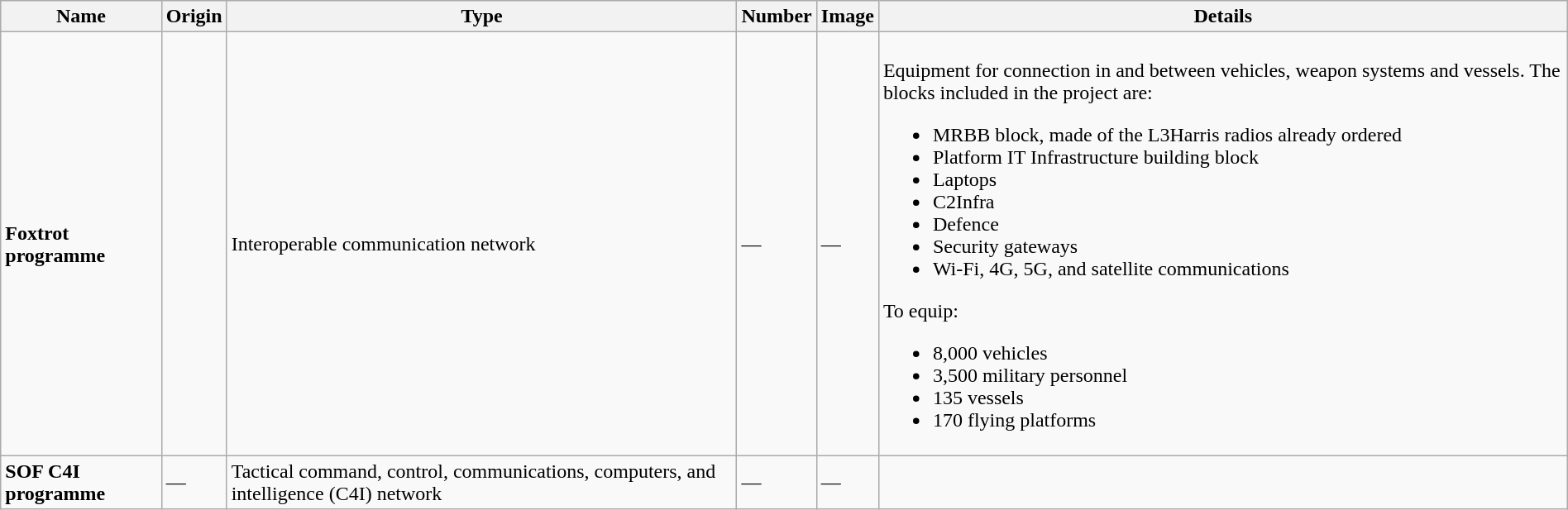<table class="wikitable" style="margin:auto; width:100%;">
<tr>
<th>Name</th>
<th>Origin</th>
<th>Type</th>
<th>Number</th>
<th>Image</th>
<th>Details</th>
</tr>
<tr>
<td><strong>Foxtrot programme</strong></td>
<td><small></small></td>
<td>Interoperable communication network</td>
<td>—</td>
<td>—</td>
<td><br>Equipment for connection in and between vehicles, weapon systems and vessels. The blocks included in the project are:<ul><li>MRBB block, made of the L3Harris radios already ordered</li><li>Platform IT Infrastructure building block</li><li>Laptops</li><li>C2Infra</li><li>Defence</li><li>Security gateways</li><li>Wi-Fi, 4G, 5G, and satellite communications</li></ul>To equip:<ul><li>8,000 vehicles</li><li>3,500 military personnel</li><li>135 vessels</li><li>170 flying platforms</li></ul></td>
</tr>
<tr>
<td><strong>SOF C4I programme</strong></td>
<td>—</td>
<td>Tactical command, control, communications, computers, and intelligence (C4I) network</td>
<td>—</td>
<td>—</td>
<td></td>
</tr>
</table>
